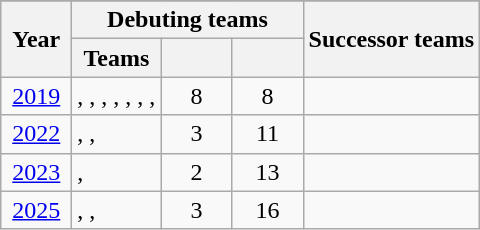<table class="wikitable" style="text-align:center">
<tr>
</tr>
<tr>
<th width=40 rowspan=2>Year</th>
<th colspan=3>Debuting teams</th>
<th rowspan=2>Successor teams</th>
</tr>
<tr>
<th>Teams</th>
<th width=40></th>
<th width=40></th>
</tr>
<tr>
<td><a href='#'>2019</a></td>
<td align=left>, , , , , , , </td>
<td>8</td>
<td>8</td>
<td align=left></td>
</tr>
<tr>
<td><a href='#'>2022</a></td>
<td align=left>, , </td>
<td>3</td>
<td>11</td>
<td align=left></td>
</tr>
<tr>
<td><a href='#'>2023</a></td>
<td align=left>, </td>
<td>2</td>
<td>13</td>
<td align=left></td>
</tr>
<tr>
<td><a href='#'>2025</a></td>
<td align=left>, , </td>
<td>3</td>
<td>16</td>
<td align=left></td>
</tr>
</table>
